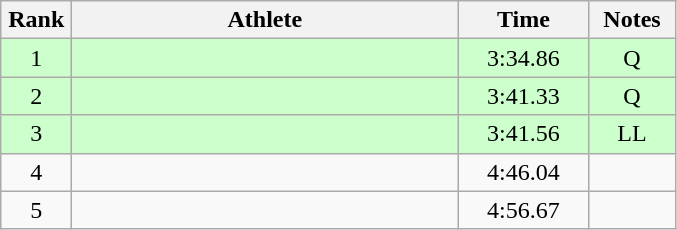<table class=wikitable style="text-align:center">
<tr>
<th width=40>Rank</th>
<th width=250>Athlete</th>
<th width=80>Time</th>
<th width=50>Notes</th>
</tr>
<tr bgcolor="ccffcc">
<td>1</td>
<td align=left></td>
<td>3:34.86</td>
<td>Q</td>
</tr>
<tr bgcolor="ccffcc">
<td>2</td>
<td align=left></td>
<td>3:41.33</td>
<td>Q</td>
</tr>
<tr bgcolor="ccffcc">
<td>3</td>
<td align=left></td>
<td>3:41.56</td>
<td>LL</td>
</tr>
<tr>
<td>4</td>
<td align=left></td>
<td>4:46.04</td>
<td></td>
</tr>
<tr>
<td>5</td>
<td align=left></td>
<td>4:56.67</td>
<td></td>
</tr>
</table>
